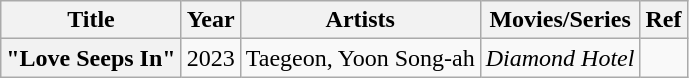<table class="wikitable plainrowheaders" style="text-align:center;">
<tr>
<th>Title</th>
<th>Year</th>
<th>Artists</th>
<th>Movies/Series</th>
<th>Ref</th>
</tr>
<tr>
<th scope="row">"Love Seeps In"</th>
<td>2023</td>
<td>Taegeon, Yoon Song-ah</td>
<td><em>Diamond Hotel</em></td>
<td></td>
</tr>
</table>
